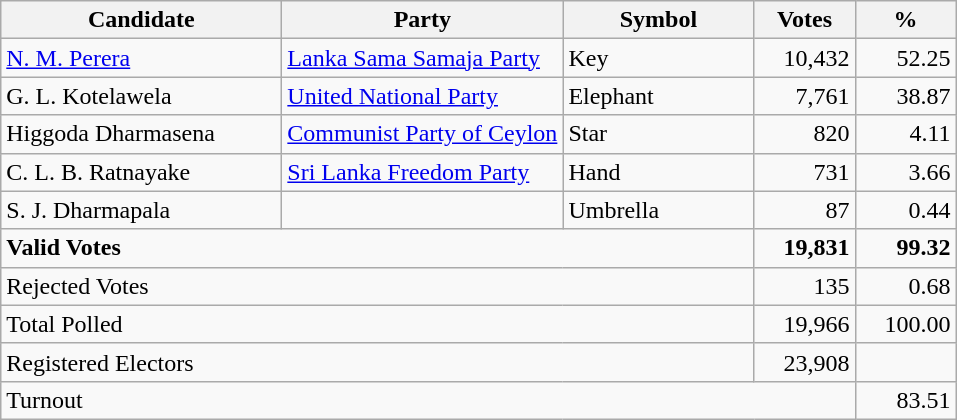<table class="wikitable" border="1" style="text-align:right;">
<tr>
<th align=left width="180">Candidate</th>
<th align=left width="180">Party</th>
<th align=left width="120">Symbol</th>
<th align=left width="60">Votes</th>
<th align=left width="60">%</th>
</tr>
<tr>
<td align=left><a href='#'>N. M. Perera</a></td>
<td align=left><a href='#'>Lanka Sama Samaja Party</a></td>
<td align=left>Key</td>
<td>10,432</td>
<td>52.25</td>
</tr>
<tr>
<td align=left>G. L. Kotelawela</td>
<td align=left><a href='#'>United National Party</a></td>
<td align=left>Elephant</td>
<td>7,761</td>
<td>38.87</td>
</tr>
<tr>
<td align=left>Higgoda Dharmasena</td>
<td align=left><a href='#'>Communist Party of Ceylon</a></td>
<td align=left>Star</td>
<td>820</td>
<td>4.11</td>
</tr>
<tr>
<td align=left>C. L. B. Ratnayake</td>
<td align=left><a href='#'>Sri Lanka Freedom Party</a></td>
<td align=left>Hand</td>
<td>731</td>
<td>3.66</td>
</tr>
<tr>
<td align=left>S. J. Dharmapala</td>
<td align=left></td>
<td align=left>Umbrella</td>
<td>87</td>
<td>0.44</td>
</tr>
<tr>
<td align=left colspan=3><strong>Valid Votes</strong></td>
<td><strong>19,831</strong></td>
<td><strong>99.32</strong></td>
</tr>
<tr>
<td align=left colspan=3>Rejected Votes</td>
<td>135</td>
<td>0.68</td>
</tr>
<tr>
<td align=left colspan=3>Total Polled</td>
<td>19,966</td>
<td>100.00</td>
</tr>
<tr>
<td align=left colspan=3>Registered Electors</td>
<td>23,908</td>
<td></td>
</tr>
<tr>
<td align=left colspan=4>Turnout</td>
<td>83.51</td>
</tr>
</table>
